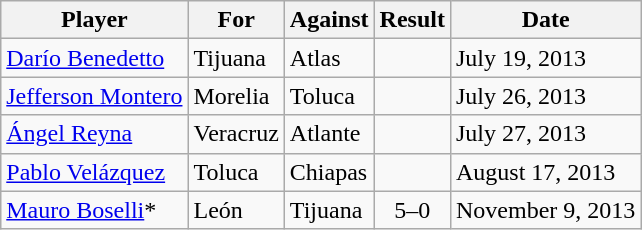<table class="wikitable sortable">
<tr>
<th>Player</th>
<th>For</th>
<th>Against</th>
<th align=center>Result</th>
<th>Date</th>
</tr>
<tr>
<td> <a href='#'>Darío Benedetto</a></td>
<td>Tijuana</td>
<td>Atlas</td>
<td align="center"></td>
<td>July 19, 2013</td>
</tr>
<tr>
<td> <a href='#'>Jefferson Montero</a></td>
<td>Morelia</td>
<td>Toluca</td>
<td align="center"></td>
<td>July 26, 2013</td>
</tr>
<tr>
<td> <a href='#'>Ángel Reyna</a></td>
<td>Veracruz</td>
<td>Atlante</td>
<td align="center"></td>
<td>July 27, 2013</td>
</tr>
<tr>
<td> <a href='#'>Pablo Velázquez</a></td>
<td>Toluca</td>
<td>Chiapas</td>
<td align="center"></td>
<td>August 17, 2013</td>
</tr>
<tr>
<td> <a href='#'>Mauro Boselli</a>*</td>
<td>León</td>
<td>Tijuana</td>
<td align="center">5–0</td>
<td>November 9, 2013</td>
</tr>
</table>
